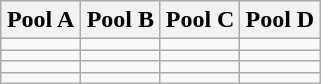<table class="wikitable">
<tr>
<th width=25%>Pool A</th>
<th width=25%>Pool B</th>
<th width=25%>Pool C</th>
<th width=25%>Pool D</th>
</tr>
<tr>
<td></td>
<td></td>
<td></td>
<td></td>
</tr>
<tr>
<td></td>
<td></td>
<td></td>
<td></td>
</tr>
<tr>
<td></td>
<td></td>
<td></td>
<td></td>
</tr>
<tr>
<td></td>
<td></td>
<td></td>
<td></td>
</tr>
</table>
